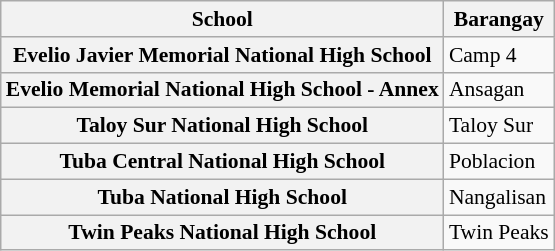<table class="wikitable collapsible sortable collapsed plainrowheaders" style="font-size:90%;">
<tr>
<th scope="col">School</th>
<th scope="col">Barangay</th>
</tr>
<tr>
<th scope="row">Evelio Javier Memorial National High School</th>
<td>Camp 4 </td>
</tr>
<tr>
<th scope="row">Evelio Memorial National High School - Annex</th>
<td>Ansagan</td>
</tr>
<tr>
<th scope="row">Taloy Sur National High School</th>
<td>Taloy Sur</td>
</tr>
<tr>
<th scope="row">Tuba Central National High School</th>
<td>Poblacion</td>
</tr>
<tr>
<th scope="row">Tuba National High School</th>
<td>Nangalisan</td>
</tr>
<tr>
<th scope="row">Twin Peaks National High School</th>
<td>Twin Peaks</td>
</tr>
</table>
